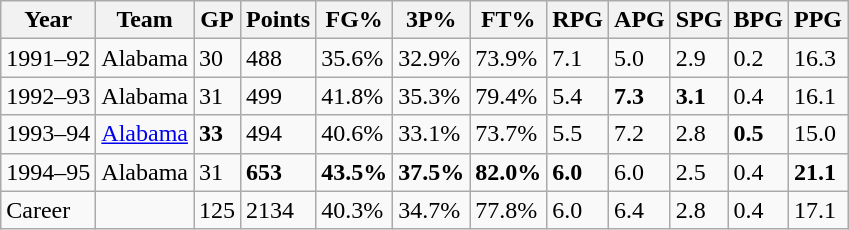<table class="wikitable">
<tr>
<th><strong>Year</strong></th>
<th><strong>Team</strong></th>
<th><strong>GP</strong></th>
<th><strong>Points</strong></th>
<th><strong>FG%</strong></th>
<th><strong>3P%</strong></th>
<th><strong>FT%</strong></th>
<th><strong>RPG</strong></th>
<th><strong>APG</strong></th>
<th><strong>SPG</strong></th>
<th><strong>BPG</strong></th>
<th><strong>PPG</strong></th>
</tr>
<tr>
<td>1991–92</td>
<td>Alabama</td>
<td>30</td>
<td>488</td>
<td>35.6%</td>
<td>32.9%</td>
<td>73.9%</td>
<td>7.1</td>
<td>5.0</td>
<td>2.9</td>
<td>0.2</td>
<td>16.3</td>
</tr>
<tr>
<td>1992–93</td>
<td>Alabama</td>
<td>31</td>
<td>499</td>
<td>41.8%</td>
<td>35.3%</td>
<td>79.4%</td>
<td>5.4</td>
<td><strong>7.3</strong></td>
<td><strong>3.1</strong></td>
<td>0.4</td>
<td>16.1</td>
</tr>
<tr>
<td>1993–94</td>
<td><a href='#'>Alabama</a></td>
<td><strong>33</strong></td>
<td>494</td>
<td>40.6%</td>
<td>33.1%</td>
<td>73.7%</td>
<td>5.5</td>
<td>7.2</td>
<td>2.8</td>
<td><strong>0.5</strong></td>
<td>15.0</td>
</tr>
<tr>
<td>1994–95</td>
<td>Alabama</td>
<td>31</td>
<td><strong>653</strong></td>
<td><strong>43.5%</strong></td>
<td><strong>37.5%</strong></td>
<td><strong>82.0%</strong></td>
<td><strong>6.0</strong></td>
<td>6.0</td>
<td>2.5</td>
<td>0.4</td>
<td><strong>21.1</strong></td>
</tr>
<tr>
<td>Career</td>
<td></td>
<td>125</td>
<td>2134</td>
<td>40.3%</td>
<td>34.7%</td>
<td>77.8%</td>
<td>6.0</td>
<td>6.4</td>
<td>2.8</td>
<td>0.4</td>
<td>17.1</td>
</tr>
</table>
